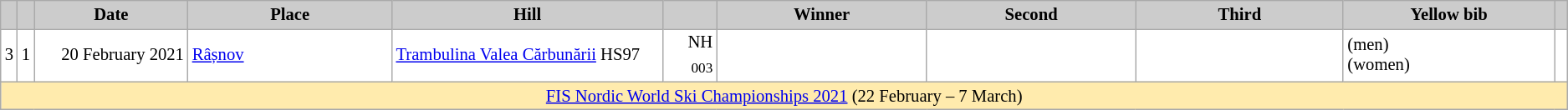<table class="wikitable plainrowheaders" style="background:#fff; font-size:86%; line-height:16px; border:grey solid 1px; border-collapse:collapse;">
<tr style="background:#ccc; text-align:center;">
<th scope="col" style="background:#ccc; width=30 px;"></th>
<th scope="col" style="background:#ccc; width=45 px;"></th>
<th scope="col" style="background:#ccc; width:130px;">Date</th>
<th scope="col" style="background:#ccc; width:180px;">Place</th>
<th scope="col" style="background:#ccc; width:240px;">Hill</th>
<th scope="col" style="background:#ccc; width:40px;"></th>
<th scope="col" style="background:#ccc; width:185px;">Winner</th>
<th scope="col" style="background:#ccc; width:185px;">Second</th>
<th scope="col" style="background:#ccc; width:185px;">Third</th>
<th scope="col" style="background:#ccc; width:185px;">Yellow bib</th>
<th scope="col" style="background:#ccc; width:5px;"></th>
</tr>
<tr>
<td align=center>3</td>
<td align=center>1</td>
<td align=right>20 February 2021</td>
<td> <a href='#'>Râșnov</a></td>
<td><a href='#'>Trambulina Valea Cărbunării</a> HS97</td>
<td align=right>NH <sub>003</sub></td>
<td></td>
<td></td>
<td></td>
<td> (men) <br>  (women)</td>
<td></td>
</tr>
<tr style="background:#FFEBAD">
<td colspan=11 align=center><a href='#'>FIS Nordic World Ski Championships 2021</a> (22 February – 7 March)</td>
</tr>
</table>
